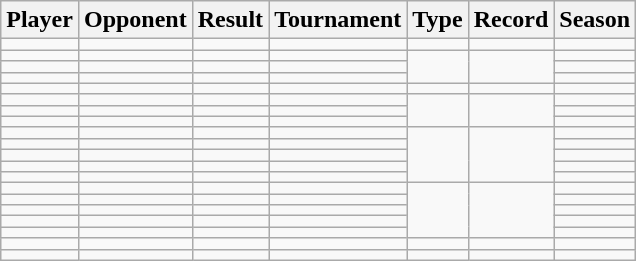<table class="wikitable">
<tr>
<th>Player</th>
<th>Opponent</th>
<th>Result</th>
<th>Tournament</th>
<th>Type</th>
<th>Record</th>
<th>Season</th>
</tr>
<tr>
<td></td>
<td></td>
<td></td>
<td></td>
<td></td>
<td></td>
<td></td>
</tr>
<tr>
<td></td>
<td></td>
<td></td>
<td></td>
<td rowspan="3"></td>
<td rowspan="3"></td>
<td></td>
</tr>
<tr>
<td></td>
<td></td>
<td></td>
<td></td>
<td></td>
</tr>
<tr>
<td></td>
<td></td>
<td></td>
<td></td>
<td></td>
</tr>
<tr>
<td></td>
<td></td>
<td></td>
<td></td>
<td></td>
<td></td>
<td></td>
</tr>
<tr>
<td></td>
<td></td>
<td></td>
<td></td>
<td rowspan="3"></td>
<td rowspan="3"></td>
<td></td>
</tr>
<tr>
<td></td>
<td></td>
<td></td>
<td></td>
<td></td>
</tr>
<tr>
<td></td>
<td></td>
<td></td>
<td></td>
<td></td>
</tr>
<tr>
<td></td>
<td></td>
<td></td>
<td></td>
<td rowspan="5"></td>
<td rowspan="5"></td>
<td></td>
</tr>
<tr>
<td></td>
<td></td>
<td></td>
<td></td>
<td></td>
</tr>
<tr>
<td></td>
<td></td>
<td></td>
<td></td>
<td></td>
</tr>
<tr>
<td></td>
<td></td>
<td></td>
<td></td>
<td></td>
</tr>
<tr>
<td></td>
<td></td>
<td></td>
<td></td>
<td></td>
</tr>
<tr>
<td></td>
<td></td>
<td></td>
<td></td>
<td rowspan="5"></td>
<td rowspan="5"></td>
<td></td>
</tr>
<tr>
<td></td>
<td></td>
<td></td>
<td></td>
<td></td>
</tr>
<tr>
<td></td>
<td></td>
<td></td>
<td></td>
<td></td>
</tr>
<tr>
<td></td>
<td></td>
<td></td>
<td></td>
<td></td>
</tr>
<tr>
<td></td>
<td></td>
<td></td>
<td></td>
<td></td>
</tr>
<tr>
<td></td>
<td></td>
<td></td>
<td></td>
<td></td>
<td></td>
<td></td>
</tr>
<tr>
<td></td>
<td></td>
<td></td>
<td></td>
<td></td>
<td></td>
<td></td>
</tr>
</table>
